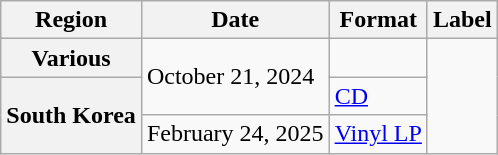<table class="wikitable plainrowheaders">
<tr>
<th scope="col">Region</th>
<th scope="col">Date</th>
<th scope="col">Format</th>
<th scope="col">Label</th>
</tr>
<tr>
<th scope="row">Various </th>
<td rowspan="2">October 21, 2024</td>
<td></td>
<td rowspan="3"></td>
</tr>
<tr>
<th scope="row" rowspan="2">South Korea</th>
<td><a href='#'>CD</a></td>
</tr>
<tr>
<td>February 24, 2025</td>
<td><a href='#'>Vinyl LP</a></td>
</tr>
</table>
